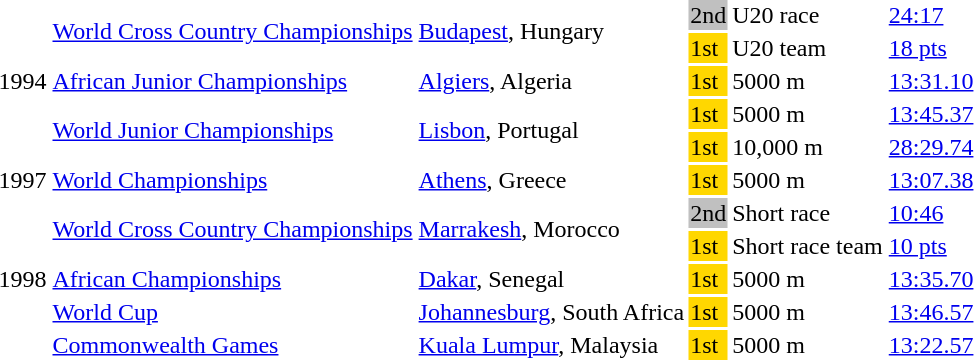<table>
<tr>
<td rowspan=5>1994</td>
<td rowspan=2><a href='#'>World Cross Country Championships</a></td>
<td rowspan=2><a href='#'>Budapest</a>, Hungary</td>
<td bgcolor=silver>2nd</td>
<td>U20 race</td>
<td><a href='#'>24:17</a></td>
</tr>
<tr>
<td bgcolor=gold>1st</td>
<td>U20 team</td>
<td><a href='#'>18 pts</a></td>
</tr>
<tr>
<td><a href='#'>African Junior Championships</a></td>
<td><a href='#'>Algiers</a>, Algeria</td>
<td bgcolor=gold>1st</td>
<td>5000 m</td>
<td><a href='#'>13:31.10</a></td>
</tr>
<tr>
<td rowspan=2><a href='#'>World Junior Championships</a></td>
<td rowspan=2><a href='#'>Lisbon</a>, Portugal</td>
<td bgcolor=gold>1st</td>
<td>5000 m</td>
<td><a href='#'>13:45.37</a></td>
</tr>
<tr>
<td bgcolor=gold>1st</td>
<td>10,000 m</td>
<td><a href='#'>28:29.74</a></td>
</tr>
<tr>
<td>1997</td>
<td><a href='#'>World Championships</a></td>
<td><a href='#'>Athens</a>, Greece</td>
<td bgcolor=gold>1st</td>
<td>5000 m</td>
<td><a href='#'>13:07.38</a></td>
</tr>
<tr>
<td rowspan=5>1998</td>
<td rowspan=2><a href='#'>World Cross Country Championships</a></td>
<td rowspan=2><a href='#'>Marrakesh</a>, Morocco</td>
<td bgcolor=silver>2nd</td>
<td>Short race</td>
<td><a href='#'>10:46</a></td>
</tr>
<tr>
<td bgcolor=gold>1st</td>
<td>Short race team</td>
<td><a href='#'>10 pts</a></td>
</tr>
<tr>
<td><a href='#'>African Championships</a></td>
<td><a href='#'>Dakar</a>, Senegal</td>
<td bgcolor=gold>1st</td>
<td>5000 m</td>
<td><a href='#'>13:35.70</a></td>
</tr>
<tr>
<td><a href='#'>World Cup</a></td>
<td><a href='#'>Johannesburg</a>, South Africa</td>
<td bgcolor=gold>1st</td>
<td>5000 m</td>
<td><a href='#'>13:46.57</a></td>
</tr>
<tr>
<td><a href='#'>Commonwealth Games</a></td>
<td><a href='#'>Kuala Lumpur</a>, Malaysia</td>
<td bgcolor=gold>1st</td>
<td>5000 m</td>
<td><a href='#'>13:22.57</a></td>
</tr>
</table>
